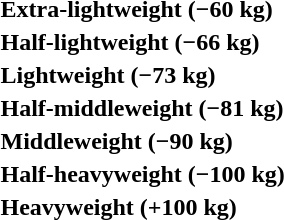<table>
<tr>
<th rowspan=2 style="text-align:left;">Extra-lightweight (−60 kg)</th>
<td rowspan=2></td>
<td rowspan=2></td>
<td></td>
</tr>
<tr>
<td></td>
</tr>
<tr>
<th rowspan=2 style="text-align:left;">Half-lightweight (−66 kg)</th>
<td rowspan=2></td>
<td rowspan=2></td>
<td></td>
</tr>
<tr>
<td></td>
</tr>
<tr>
<th rowspan=2 style="text-align:left;">Lightweight (−73 kg)</th>
<td rowspan=2></td>
<td rowspan=2></td>
<td></td>
</tr>
<tr>
<td></td>
</tr>
<tr>
<th rowspan=2 style="text-align:left;">Half-middleweight (−81 kg)</th>
<td rowspan=2></td>
<td rowspan=2></td>
<td></td>
</tr>
<tr>
<td></td>
</tr>
<tr>
<th rowspan=2 style="text-align:left;">Middleweight (−90 kg)</th>
<td rowspan=2></td>
<td rowspan=2></td>
<td></td>
</tr>
<tr>
<td></td>
</tr>
<tr>
<th rowspan=2 style="text-align:left;">Half-heavyweight (−100 kg)</th>
<td rowspan=2></td>
<td rowspan=2></td>
<td></td>
</tr>
<tr>
<td></td>
</tr>
<tr>
<th rowspan=2 style="text-align:left;">Heavyweight (+100 kg)</th>
<td rowspan=2></td>
<td rowspan=2></td>
<td></td>
</tr>
<tr>
<td></td>
</tr>
</table>
